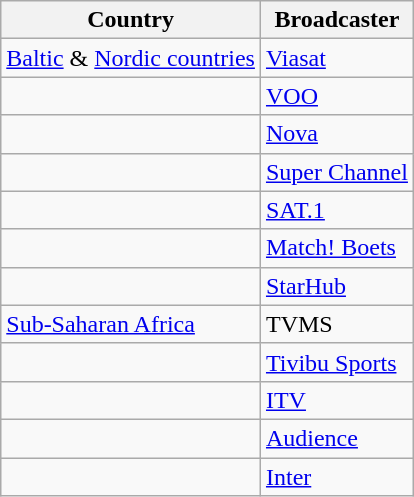<table class="wikitable">
<tr>
<th align=center>Country</th>
<th align=center>Broadcaster</th>
</tr>
<tr>
<td><a href='#'>Baltic</a> & <a href='#'>Nordic countries</a></td>
<td><a href='#'>Viasat</a></td>
</tr>
<tr>
<td></td>
<td><a href='#'>VOO</a></td>
</tr>
<tr>
<td></td>
<td><a href='#'>Nova</a></td>
</tr>
<tr>
<td></td>
<td><a href='#'>Super Channel</a></td>
</tr>
<tr>
<td></td>
<td><a href='#'>SAT.1</a></td>
</tr>
<tr>
<td></td>
<td><a href='#'>Match! Boets</a></td>
</tr>
<tr>
<td></td>
<td><a href='#'>StarHub</a></td>
</tr>
<tr>
<td><a href='#'>Sub-Saharan Africa</a></td>
<td>TVMS</td>
</tr>
<tr>
<td></td>
<td><a href='#'>Tivibu Sports</a></td>
</tr>
<tr>
<td></td>
<td><a href='#'>ITV</a></td>
</tr>
<tr>
<td></td>
<td><a href='#'>Audience</a></td>
</tr>
<tr>
<td></td>
<td><a href='#'>Inter</a></td>
</tr>
</table>
